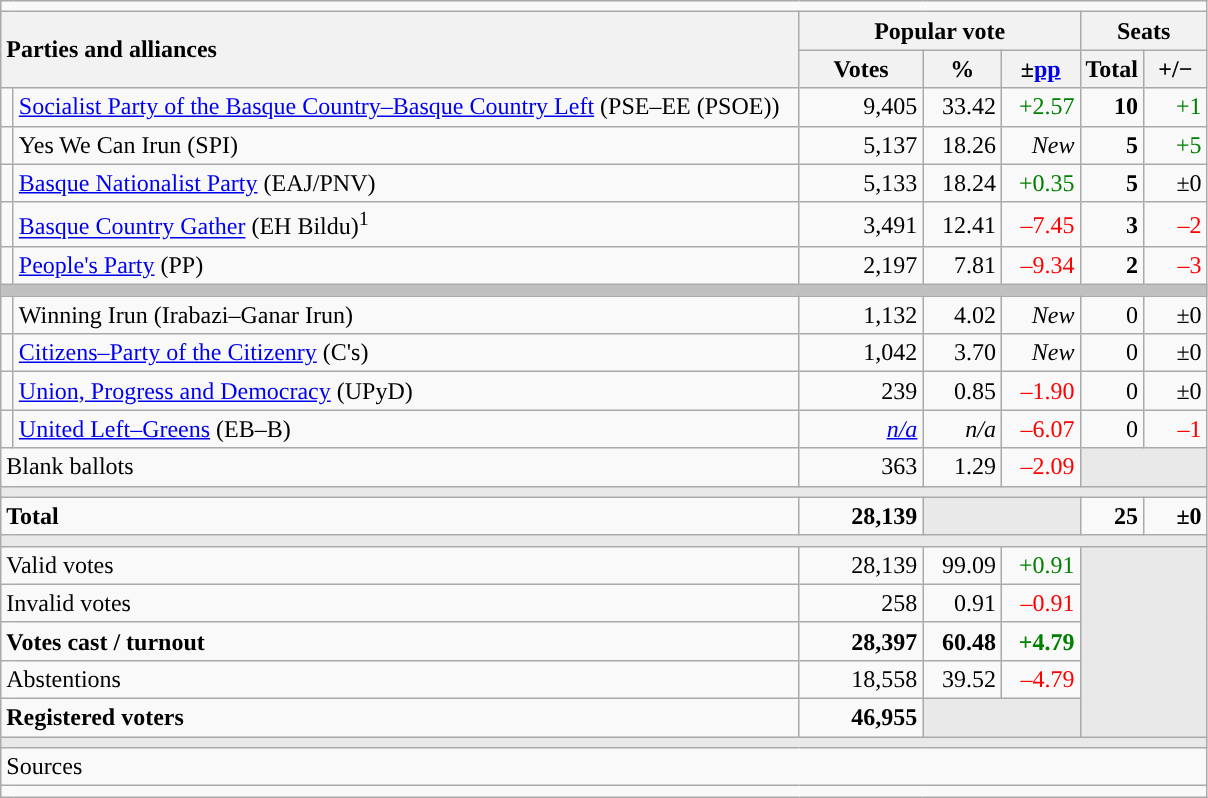<table class="wikitable" style="text-align:right;">
<tr>
<td colspan="7"></td>
</tr>
<tr>
<th style="text-align:left;" rowspan="2" colspan="2" width="525">Parties and alliances</th>
<th colspan="3">Popular vote</th>
<th colspan="2">Seats</th>
</tr>
<tr>
<th width="75">Votes</th>
<th width="45">%</th>
<th width="45">±<a href='#'>pp</a></th>
<th width="35">Total</th>
<th width="35">+/−</th>
</tr>
<tr>
<td width="1" style="color:inherit;background:"></td>
<td align="left"><a href='#'>Socialist Party of the Basque Country–Basque Country Left</a> (PSE–EE (PSOE))</td>
<td>9,405</td>
<td>33.42</td>
<td style="color:green;">+2.57</td>
<td><strong>10</strong></td>
<td style="color:green;">+1</td>
</tr>
<tr>
<td style="color:inherit;background:"></td>
<td align="left">Yes We Can Irun (SPI)</td>
<td>5,137</td>
<td>18.26</td>
<td><em>New</em></td>
<td><strong>5</strong></td>
<td style="color:green;">+5</td>
</tr>
<tr>
<td style="color:inherit;background:"></td>
<td align="left"><a href='#'>Basque Nationalist Party</a> (EAJ/PNV)</td>
<td>5,133</td>
<td>18.24</td>
<td style="color:green;">+0.35</td>
<td><strong>5</strong></td>
<td>±0</td>
</tr>
<tr>
<td style="color:inherit;background:"></td>
<td align="left"><a href='#'>Basque Country Gather</a> (EH Bildu)<sup>1</sup></td>
<td>3,491</td>
<td>12.41</td>
<td style="color:red;">–7.45</td>
<td><strong>3</strong></td>
<td style="color:red;">–2</td>
</tr>
<tr>
<td style="color:inherit;background:"></td>
<td align="left"><a href='#'>People's Party</a> (PP)</td>
<td>2,197</td>
<td>7.81</td>
<td style="color:red;">–9.34</td>
<td><strong>2</strong></td>
<td style="color:red;">–3</td>
</tr>
<tr>
<td colspan="7" bgcolor="#C0C0C0"></td>
</tr>
<tr>
<td style="color:inherit;background:"></td>
<td align="left">Winning Irun (Irabazi–Ganar Irun)</td>
<td>1,132</td>
<td>4.02</td>
<td><em>New</em></td>
<td>0</td>
<td>±0</td>
</tr>
<tr>
<td style="color:inherit;background:"></td>
<td align="left"><a href='#'>Citizens–Party of the Citizenry</a> (C's)</td>
<td>1,042</td>
<td>3.70</td>
<td><em>New</em></td>
<td>0</td>
<td>±0</td>
</tr>
<tr>
<td style="color:inherit;background:"></td>
<td align="left"><a href='#'>Union, Progress and Democracy</a> (UPyD)</td>
<td>239</td>
<td>0.85</td>
<td style="color:red;">–1.90</td>
<td>0</td>
<td>±0</td>
</tr>
<tr>
<td style="color:inherit;background:"></td>
<td align="left"><a href='#'>United Left–Greens</a> (EB–B)</td>
<td><em><a href='#'>n/a</a></em></td>
<td><em>n/a</em></td>
<td style="color:red;">–6.07</td>
<td>0</td>
<td style="color:red;">–1</td>
</tr>
<tr>
<td align="left" colspan="2">Blank ballots</td>
<td>363</td>
<td>1.29</td>
<td style="color:red;">–2.09</td>
<td bgcolor="#E9E9E9" colspan="2"></td>
</tr>
<tr>
<td colspan="7" bgcolor="#E9E9E9"></td>
</tr>
<tr style="font-weight:bold;">
<td align="left" colspan="2">Total</td>
<td>28,139</td>
<td bgcolor="#E9E9E9" colspan="2"></td>
<td>25</td>
<td>±0</td>
</tr>
<tr>
<td colspan="7" bgcolor="#E9E9E9"></td>
</tr>
<tr>
<td align="left" colspan="2">Valid votes</td>
<td>28,139</td>
<td>99.09</td>
<td style="color:green;">+0.91</td>
<td bgcolor="#E9E9E9" colspan="2" rowspan="5"></td>
</tr>
<tr>
<td align="left" colspan="2">Invalid votes</td>
<td>258</td>
<td>0.91</td>
<td style="color:red;">–0.91</td>
</tr>
<tr style="font-weight:bold;">
<td align="left" colspan="2">Votes cast / turnout</td>
<td>28,397</td>
<td>60.48</td>
<td style="color:green;">+4.79</td>
</tr>
<tr>
<td align="left" colspan="2">Abstentions</td>
<td>18,558</td>
<td>39.52</td>
<td style="color:red;">–4.79</td>
</tr>
<tr style="font-weight:bold;">
<td align="left" colspan="2">Registered voters</td>
<td>46,955</td>
<td bgcolor="#E9E9E9" colspan="2"></td>
</tr>
<tr>
<td colspan="7" bgcolor="#E9E9E9"></td>
</tr>
<tr>
<td align="left" colspan="7">Sources</td>
</tr>
<tr>
<td colspan="7" style="text-align:left; max-width:790px;"></td>
</tr>
</table>
